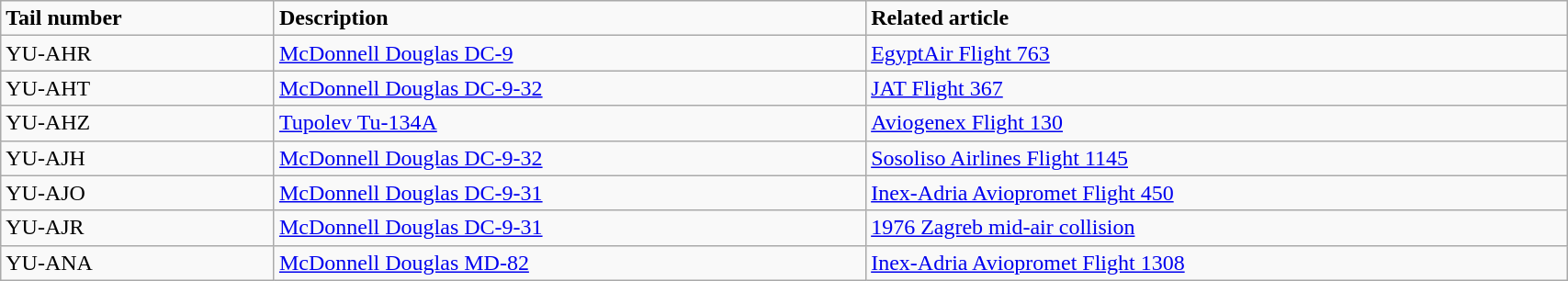<table class="wikitable" width="90%">
<tr>
<td><strong>Tail number</strong></td>
<td><strong>Description</strong></td>
<td><strong>Related article</strong></td>
</tr>
<tr>
<td>YU-AHR</td>
<td><a href='#'>McDonnell Douglas DC-9</a></td>
<td><a href='#'>EgyptAir Flight 763</a></td>
</tr>
<tr>
<td>YU-AHT</td>
<td><a href='#'>McDonnell Douglas DC-9-32</a></td>
<td><a href='#'>JAT Flight 367</a></td>
</tr>
<tr>
<td>YU-AHZ</td>
<td><a href='#'>Tupolev Tu-134A</a></td>
<td><a href='#'>Aviogenex Flight 130</a></td>
</tr>
<tr>
<td>YU-AJH</td>
<td><a href='#'>McDonnell Douglas DC-9-32</a></td>
<td><a href='#'>Sosoliso Airlines Flight 1145</a></td>
</tr>
<tr>
<td>YU-AJO</td>
<td><a href='#'>McDonnell Douglas DC-9-31</a></td>
<td><a href='#'>Inex-Adria Aviopromet Flight 450</a></td>
</tr>
<tr>
<td>YU-AJR</td>
<td><a href='#'>McDonnell Douglas DC-9-31</a></td>
<td><a href='#'>1976 Zagreb mid-air collision</a></td>
</tr>
<tr>
<td>YU-ANA</td>
<td><a href='#'>McDonnell Douglas MD-82</a></td>
<td><a href='#'>Inex-Adria Aviopromet Flight 1308</a></td>
</tr>
</table>
